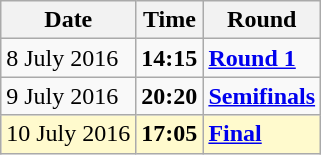<table class="wikitable">
<tr>
<th>Date</th>
<th>Time</th>
<th>Round</th>
</tr>
<tr>
<td>8 July 2016</td>
<td><strong>14:15</strong></td>
<td><strong><a href='#'>Round 1</a></strong></td>
</tr>
<tr>
<td>9 July 2016</td>
<td><strong>20:20</strong></td>
<td><strong><a href='#'>Semifinals</a></strong></td>
</tr>
<tr style=background:lemonchiffon>
<td>10 July 2016</td>
<td><strong>17:05</strong></td>
<td><strong><a href='#'>Final</a></strong></td>
</tr>
</table>
